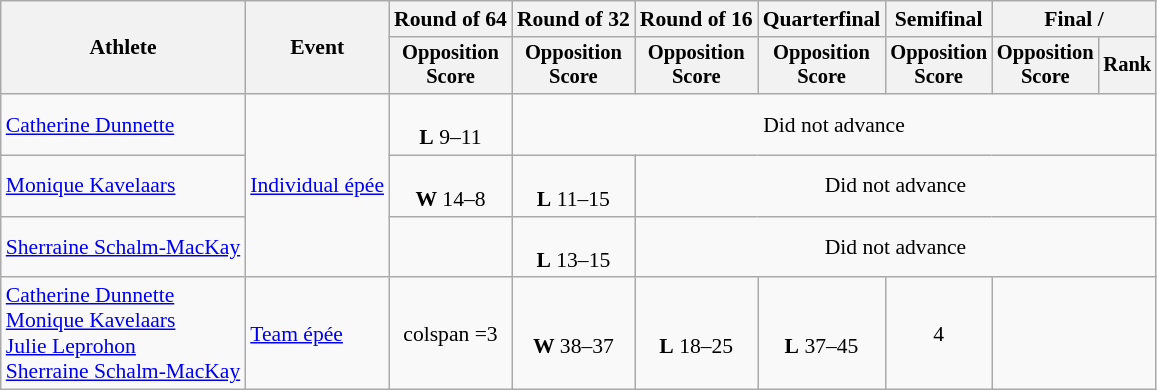<table class="wikitable" style="font-size:90%">
<tr>
<th rowspan="2">Athlete</th>
<th rowspan="2">Event</th>
<th>Round of 64</th>
<th>Round of 32</th>
<th>Round of 16</th>
<th>Quarterfinal</th>
<th>Semifinal</th>
<th colspan=2>Final / </th>
</tr>
<tr style="font-size:95%">
<th>Opposition <br> Score</th>
<th>Opposition <br> Score</th>
<th>Opposition <br> Score</th>
<th>Opposition <br> Score</th>
<th>Opposition <br> Score</th>
<th>Opposition <br> Score</th>
<th>Rank</th>
</tr>
<tr align=center>
<td align=left><a href='#'>Catherine Dunnette</a></td>
<td align=left rowspan=3><a href='#'>Individual épée</a></td>
<td><br><strong>L</strong> 9–11</td>
<td colspan=6>Did not advance</td>
</tr>
<tr align=center>
<td align=left><a href='#'>Monique Kavelaars</a></td>
<td><br><strong>W</strong> 14–8</td>
<td><br><strong>L</strong> 11–15</td>
<td colspan=5>Did not advance</td>
</tr>
<tr align=center>
<td align=left><a href='#'>Sherraine Schalm-MacKay</a></td>
<td></td>
<td><br><strong>L</strong> 13–15</td>
<td colspan=5>Did not advance</td>
</tr>
<tr align=center>
<td align=left><a href='#'>Catherine Dunnette</a><br><a href='#'>Monique Kavelaars</a><br><a href='#'>Julie Leprohon</a><br><a href='#'>Sherraine Schalm-MacKay</a></td>
<td align=left><a href='#'>Team épée</a></td>
<td>colspan =3 </td>
<td><br><strong>W</strong> 38–37</td>
<td><br><strong>L</strong> 18–25</td>
<td><br><strong>L</strong> 37–45</td>
<td>4</td>
</tr>
</table>
